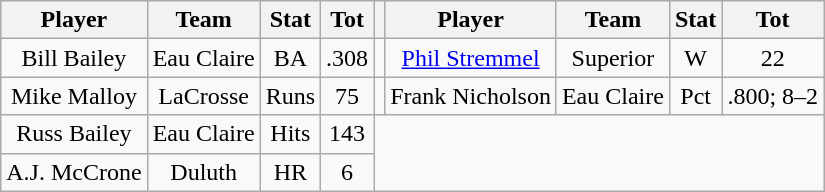<table class="wikitable">
<tr>
<th>Player</th>
<th>Team</th>
<th>Stat</th>
<th>Tot</th>
<th></th>
<th>Player</th>
<th>Team</th>
<th>Stat</th>
<th>Tot</th>
</tr>
<tr align=center>
<td>Bill Bailey</td>
<td>Eau Claire</td>
<td>BA</td>
<td>.308</td>
<td></td>
<td><a href='#'>Phil Stremmel</a></td>
<td>Superior</td>
<td>W</td>
<td>22</td>
</tr>
<tr align=center>
<td>Mike Malloy</td>
<td>LaCrosse</td>
<td>Runs</td>
<td>75</td>
<td></td>
<td>Frank Nicholson</td>
<td>Eau Claire</td>
<td>Pct</td>
<td>.800; 8–2</td>
</tr>
<tr align=center>
<td>Russ Bailey</td>
<td>Eau Claire</td>
<td>Hits</td>
<td>143</td>
</tr>
<tr align=center>
<td>A.J. McCrone</td>
<td>Duluth</td>
<td>HR</td>
<td>6</td>
</tr>
</table>
